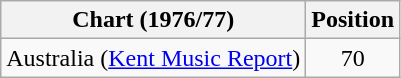<table class="wikitable">
<tr>
<th>Chart (1976/77)</th>
<th>Position</th>
</tr>
<tr>
<td>Australia (<a href='#'>Kent Music Report</a>)</td>
<td align="center">70</td>
</tr>
</table>
